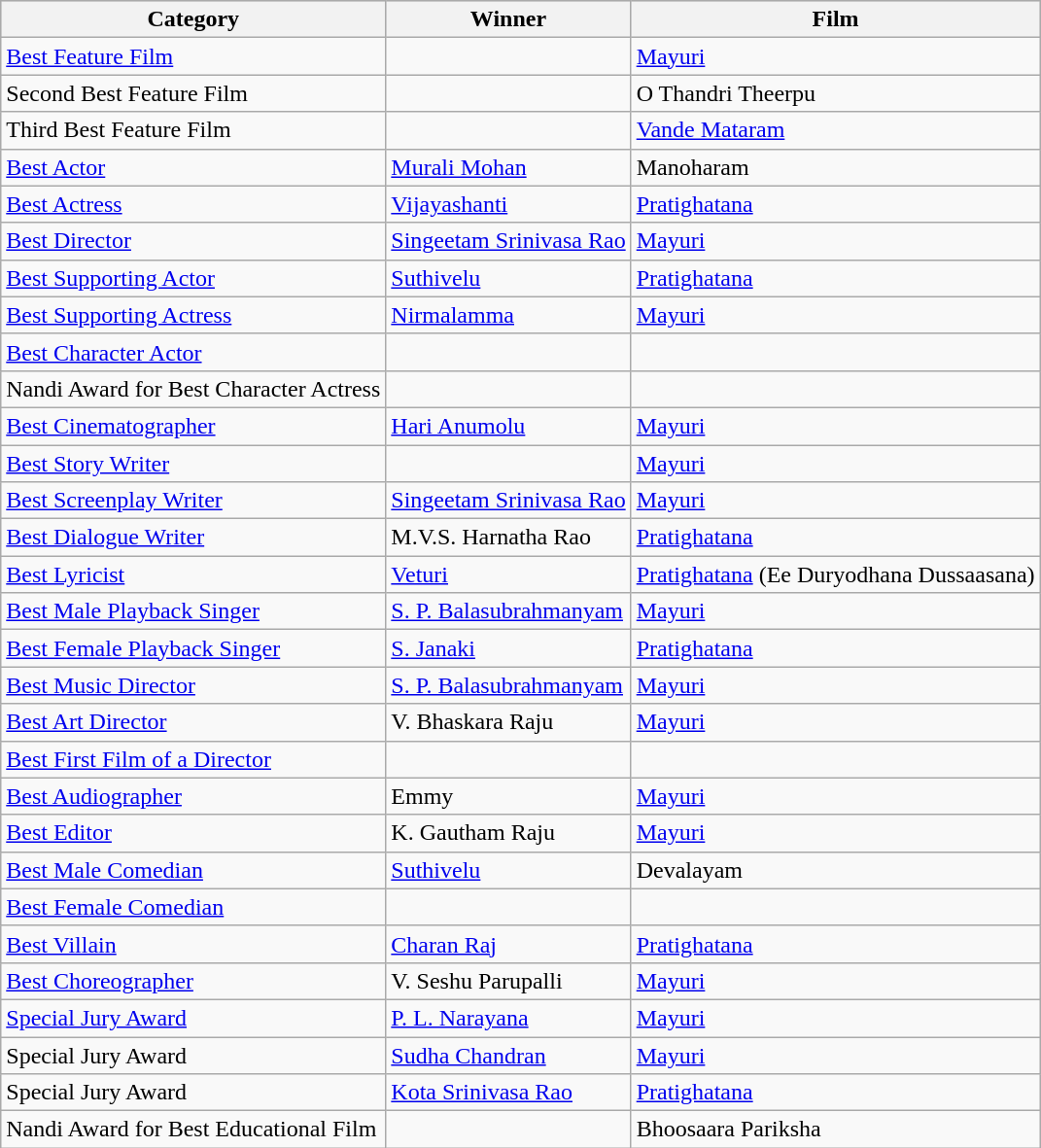<table class="wikitable">
<tr style="background:#cccccf; text-align:center;">
<th>Category</th>
<th>Winner</th>
<th>Film</th>
</tr>
<tr>
<td><a href='#'>Best Feature Film</a></td>
<td></td>
<td><a href='#'>Mayuri</a></td>
</tr>
<tr>
<td>Second Best Feature Film</td>
<td></td>
<td>O Thandri Theerpu</td>
</tr>
<tr>
<td>Third Best Feature Film</td>
<td></td>
<td><a href='#'>Vande Mataram</a></td>
</tr>
<tr>
<td><a href='#'>Best Actor</a></td>
<td><a href='#'>Murali Mohan</a></td>
<td>Manoharam</td>
</tr>
<tr>
<td><a href='#'>Best Actress</a></td>
<td><a href='#'>Vijayashanti</a></td>
<td><a href='#'>Pratighatana</a></td>
</tr>
<tr>
<td><a href='#'>Best Director</a></td>
<td><a href='#'>Singeetam Srinivasa Rao</a></td>
<td><a href='#'>Mayuri</a></td>
</tr>
<tr>
<td><a href='#'>Best Supporting Actor</a></td>
<td><a href='#'>Suthivelu</a></td>
<td><a href='#'>Pratighatana</a></td>
</tr>
<tr>
<td><a href='#'>Best Supporting Actress</a></td>
<td><a href='#'>Nirmalamma</a></td>
<td><a href='#'>Mayuri</a></td>
</tr>
<tr>
<td><a href='#'>Best Character Actor</a></td>
<td></td>
<td></td>
</tr>
<tr>
<td>Nandi Award for Best Character Actress</td>
<td></td>
<td></td>
</tr>
<tr>
<td><a href='#'>Best Cinematographer</a></td>
<td><a href='#'>Hari Anumolu</a></td>
<td><a href='#'>Mayuri</a></td>
</tr>
<tr>
<td><a href='#'>Best Story Writer</a></td>
<td></td>
<td><a href='#'>Mayuri</a></td>
</tr>
<tr>
<td><a href='#'>Best Screenplay Writer</a></td>
<td><a href='#'>Singeetam Srinivasa Rao</a></td>
<td><a href='#'>Mayuri</a></td>
</tr>
<tr>
<td><a href='#'>Best Dialogue Writer</a></td>
<td>M.V.S. Harnatha Rao</td>
<td><a href='#'>Pratighatana</a></td>
</tr>
<tr>
<td><a href='#'>Best Lyricist</a></td>
<td><a href='#'>Veturi</a></td>
<td><a href='#'>Pratighatana</a> (Ee Duryodhana Dussaasana)</td>
</tr>
<tr>
<td><a href='#'>Best Male Playback Singer</a></td>
<td><a href='#'>S. P. Balasubrahmanyam</a></td>
<td><a href='#'>Mayuri</a></td>
</tr>
<tr>
<td><a href='#'>Best Female Playback Singer</a></td>
<td><a href='#'>S. Janaki</a></td>
<td><a href='#'>Pratighatana</a></td>
</tr>
<tr>
<td><a href='#'>Best Music Director</a></td>
<td><a href='#'>S. P. Balasubrahmanyam</a></td>
<td><a href='#'>Mayuri</a></td>
</tr>
<tr>
<td><a href='#'>Best Art Director</a></td>
<td>V. Bhaskara Raju</td>
<td><a href='#'>Mayuri</a></td>
</tr>
<tr>
<td><a href='#'>Best First Film of a Director</a></td>
<td></td>
<td></td>
</tr>
<tr>
<td><a href='#'>Best Audiographer</a></td>
<td>Emmy</td>
<td><a href='#'>Mayuri</a></td>
</tr>
<tr>
<td><a href='#'>Best Editor</a></td>
<td>K. Gautham Raju</td>
<td><a href='#'>Mayuri</a></td>
</tr>
<tr>
<td><a href='#'>Best Male Comedian</a></td>
<td><a href='#'>Suthivelu</a></td>
<td>Devalayam</td>
</tr>
<tr>
<td><a href='#'>Best Female Comedian</a></td>
<td></td>
<td></td>
</tr>
<tr>
<td><a href='#'>Best Villain</a></td>
<td><a href='#'>Charan Raj</a></td>
<td><a href='#'>Pratighatana</a></td>
</tr>
<tr>
<td><a href='#'>Best Choreographer</a></td>
<td>V. Seshu Parupalli</td>
<td><a href='#'>Mayuri</a></td>
</tr>
<tr>
<td><a href='#'>Special Jury Award</a></td>
<td><a href='#'>P. L. Narayana</a></td>
<td><a href='#'>Mayuri</a></td>
</tr>
<tr>
<td>Special Jury Award</td>
<td><a href='#'>Sudha Chandran</a></td>
<td><a href='#'>Mayuri</a></td>
</tr>
<tr>
<td>Special Jury Award</td>
<td><a href='#'>Kota Srinivasa Rao</a></td>
<td><a href='#'>Pratighatana</a></td>
</tr>
<tr>
<td>Nandi Award for Best Educational Film</td>
<td></td>
<td>Bhoosaara Pariksha</td>
</tr>
</table>
